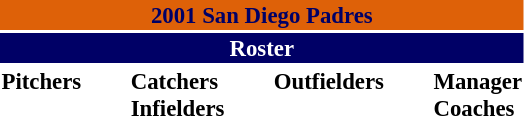<table class="toccolours" style="font-size: 95%;">
<tr>
<th colspan="10" style="background-color: #de6108;; color: #000066; text-align: center;">2001 San Diego Padres</th>
</tr>
<tr>
<td colspan="10" style="background-color: #000066; color: #FFFFFF; text-align: center;"><strong>Roster</strong></td>
</tr>
<tr>
<td valign="top"><strong>Pitchers</strong><br>























</td>
<td width="25px"></td>
<td valign="top"><strong>Catchers</strong><br>


<strong>Infielders</strong>










</td>
<td width="25px"></td>
<td valign="top"><strong>Outfielders</strong><br>







</td>
<td width="25px"></td>
<td valign="top"><strong>Manager</strong><br>
<strong>Coaches</strong>





</td>
</tr>
</table>
